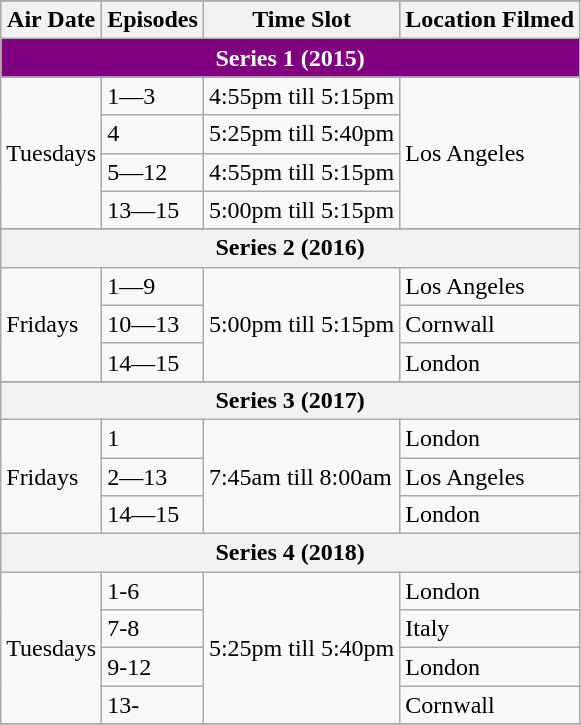<table class="wikitable">
<tr>
</tr>
<tr style="background:#B0C4DE; text-align:center;">
<th>Air Date</th>
<th>Episodes</th>
<th>Time Slot</th>
<th>Location Filmed</th>
</tr>
<tr>
<th colspan="4" style="background:purple; color:white;">Series 1 (2015)</th>
</tr>
<tr>
<td rowspan="4">Tuesdays</td>
<td>1—3</td>
<td>4:55pm till 5:15pm</td>
<td rowspan="4">Los Angeles</td>
</tr>
<tr>
<td>4</td>
<td>5:25pm till 5:40pm</td>
</tr>
<tr>
<td>5—12</td>
<td>4:55pm till 5:15pm</td>
</tr>
<tr>
<td>13—15</td>
<td>5:00pm till 5:15pm</td>
</tr>
<tr>
</tr>
<tr style="background:#4FCE84; text-align:center;">
</tr>
<tr>
<th colspan="4" style='"background:#67C8FF;'>Series 2 (2016)</th>
</tr>
<tr>
<td rowspan="3">Fridays</td>
<td>1—9</td>
<td rowspan="3">5:00pm till 5:15pm</td>
<td>Los Angeles</td>
</tr>
<tr>
<td>10—13</td>
<td>Cornwall</td>
</tr>
<tr>
<td>14—15</td>
<td>London</td>
</tr>
<tr>
</tr>
<tr style="background:#4FCE84; text-align:center;">
</tr>
<tr>
<th colspan="4" style='"background:#F5F54E;'>Series 3 (2017)</th>
</tr>
<tr>
<td rowspan="3">Fridays</td>
<td>1</td>
<td rowspan="3">7:45am till 8:00am</td>
<td>London</td>
</tr>
<tr>
<td>2—13</td>
<td>Los Angeles</td>
</tr>
<tr>
<td>14—15</td>
<td>London</td>
</tr>
<tr>
<th colspan="4" style='"background:green;'>Series 4 (2018)</th>
</tr>
<tr>
<td rowspan="4">Tuesdays</td>
<td>1-6</td>
<td rowspan="4">5:25pm till 5:40pm</td>
<td>London</td>
</tr>
<tr>
<td>7-8</td>
<td>Italy</td>
</tr>
<tr>
<td>9-12</td>
<td>London</td>
</tr>
<tr>
<td>13-</td>
<td>Cornwall</td>
</tr>
<tr>
</tr>
</table>
